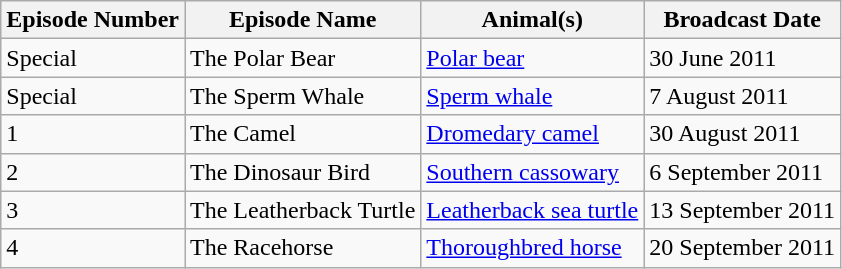<table class="wikitable">
<tr>
<th>Episode Number</th>
<th>Episode Name</th>
<th>Animal(s)</th>
<th>Broadcast Date</th>
</tr>
<tr>
<td>Special</td>
<td>The Polar Bear</td>
<td><a href='#'>Polar bear</a></td>
<td>30 June 2011</td>
</tr>
<tr>
<td>Special</td>
<td>The Sperm Whale</td>
<td><a href='#'>Sperm whale</a></td>
<td>7 August 2011</td>
</tr>
<tr>
<td>1</td>
<td>The Camel</td>
<td><a href='#'>Dromedary camel</a></td>
<td>30 August 2011</td>
</tr>
<tr>
<td>2</td>
<td>The Dinosaur Bird</td>
<td><a href='#'>Southern cassowary</a></td>
<td>6 September 2011</td>
</tr>
<tr>
<td>3</td>
<td>The Leatherback Turtle</td>
<td><a href='#'>Leatherback sea turtle</a></td>
<td>13 September 2011</td>
</tr>
<tr>
<td>4</td>
<td>The Racehorse</td>
<td><a href='#'>Thoroughbred horse</a></td>
<td>20 September 2011</td>
</tr>
</table>
